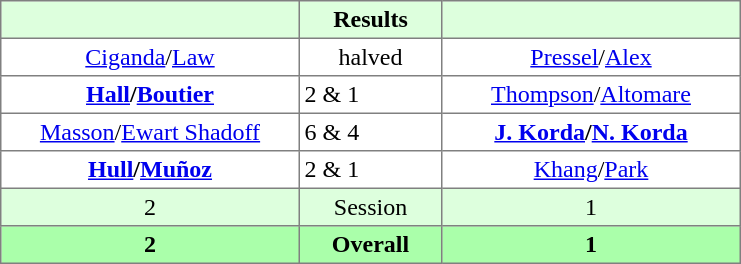<table border="1" cellpadding="3" style="border-collapse:collapse; text-align:center;">
<tr style="background:#dfd;">
<th style="width:12em;"></th>
<th style="width:5.5em;">Results</th>
<th style="width:12em;"></th>
</tr>
<tr>
<td><a href='#'>Ciganda</a>/<a href='#'>Law</a></td>
<td>halved</td>
<td><a href='#'>Pressel</a>/<a href='#'>Alex</a></td>
</tr>
<tr>
<td><strong><a href='#'>Hall</a>/<a href='#'>Boutier</a></strong></td>
<td align=left> 2 & 1</td>
<td><a href='#'>Thompson</a>/<a href='#'>Altomare</a></td>
</tr>
<tr>
<td><a href='#'>Masson</a>/<a href='#'>Ewart Shadoff</a></td>
<td align=left> 6 & 4</td>
<td><strong><a href='#'>J. Korda</a>/<a href='#'>N. Korda</a></strong></td>
</tr>
<tr>
<td><strong><a href='#'>Hull</a>/<a href='#'>Muñoz</a></strong></td>
<td align=left> 2 & 1</td>
<td><a href='#'>Khang</a>/<a href='#'>Park</a></td>
</tr>
<tr style="background:#dfd;">
<td>2</td>
<td>Session</td>
<td>1</td>
</tr>
<tr style="background:#afa;">
<th>2</th>
<th>Overall</th>
<th>1</th>
</tr>
</table>
